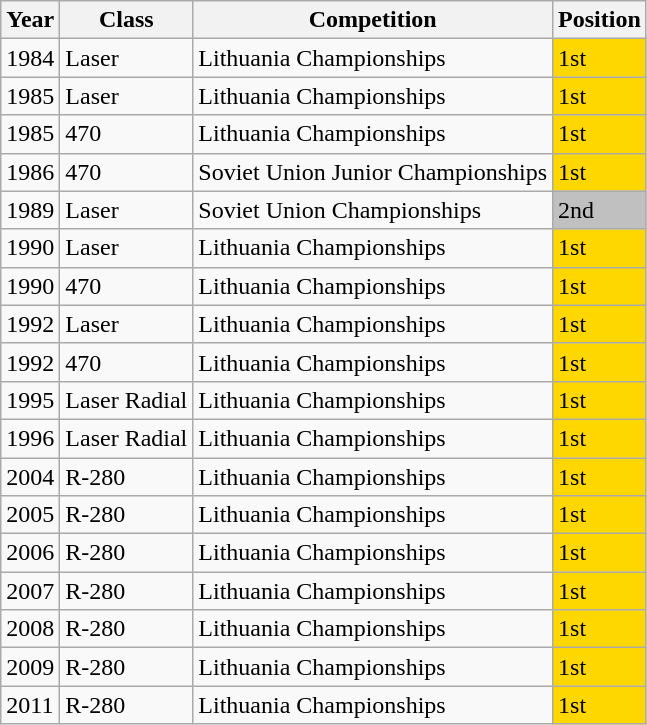<table class=wikitable>
<tr>
<th>Year</th>
<th>Class</th>
<th>Competition</th>
<th>Position</th>
</tr>
<tr>
<td>1984</td>
<td>Laser</td>
<td>Lithuania Championships</td>
<td style="background: gold">1st</td>
</tr>
<tr>
<td>1985</td>
<td>Laser</td>
<td>Lithuania Championships</td>
<td style="background: gold">1st</td>
</tr>
<tr>
<td>1985</td>
<td>470</td>
<td>Lithuania Championships</td>
<td style="background: gold">1st</td>
</tr>
<tr>
<td>1986</td>
<td>470</td>
<td>Soviet Union Junior Championships</td>
<td style="background: gold">1st</td>
</tr>
<tr>
<td>1989</td>
<td>Laser</td>
<td>Soviet Union Championships</td>
<td style="background: silver">2nd</td>
</tr>
<tr>
<td>1990</td>
<td>Laser</td>
<td>Lithuania Championships</td>
<td style="background: gold">1st</td>
</tr>
<tr>
<td>1990</td>
<td>470</td>
<td>Lithuania Championships</td>
<td style="background: gold">1st</td>
</tr>
<tr>
<td>1992</td>
<td>Laser</td>
<td>Lithuania Championships</td>
<td style="background: gold">1st</td>
</tr>
<tr>
<td>1992</td>
<td>470</td>
<td>Lithuania Championships</td>
<td style="background: gold">1st</td>
</tr>
<tr>
<td>1995</td>
<td>Laser Radial</td>
<td>Lithuania Championships</td>
<td style="background: gold">1st</td>
</tr>
<tr>
<td>1996</td>
<td>Laser Radial</td>
<td>Lithuania Championships</td>
<td style="background: gold">1st</td>
</tr>
<tr>
<td>2004</td>
<td>R-280</td>
<td>Lithuania Championships</td>
<td style="background: gold">1st</td>
</tr>
<tr>
<td>2005</td>
<td>R-280</td>
<td>Lithuania Championships</td>
<td style="background: gold">1st</td>
</tr>
<tr>
<td>2006</td>
<td>R-280</td>
<td>Lithuania Championships</td>
<td style="background: gold">1st</td>
</tr>
<tr>
<td>2007</td>
<td>R-280</td>
<td>Lithuania Championships</td>
<td style="background: gold">1st</td>
</tr>
<tr>
<td>2008</td>
<td>R-280</td>
<td>Lithuania Championships</td>
<td style="background: gold">1st</td>
</tr>
<tr>
<td>2009</td>
<td>R-280</td>
<td>Lithuania Championships</td>
<td style="background: gold">1st</td>
</tr>
<tr>
<td>2011</td>
<td>R-280</td>
<td>Lithuania Championships</td>
<td style="background: gold">1st</td>
</tr>
</table>
